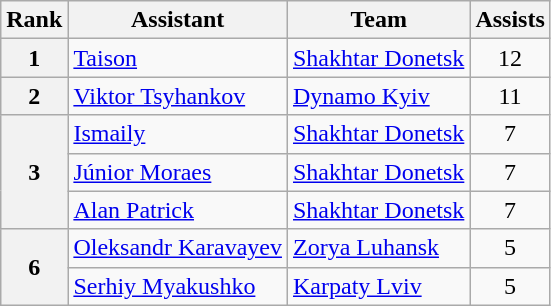<table class="wikitable">
<tr>
<th>Rank</th>
<th>Assistant</th>
<th>Team</th>
<th>Assists</th>
</tr>
<tr>
<th align=center>1</th>
<td> <a href='#'>Taison</a></td>
<td><a href='#'>Shakhtar Donetsk</a></td>
<td align=center>12</td>
</tr>
<tr>
<th style="text-align:center;">2</th>
<td> <a href='#'>Viktor Tsyhankov</a></td>
<td><a href='#'>Dynamo Kyiv</a></td>
<td align=center>11</td>
</tr>
<tr>
<th style="text-align:center;" rowspan="3">3</th>
<td> <a href='#'>Ismaily</a></td>
<td><a href='#'>Shakhtar Donetsk</a></td>
<td align=center>7</td>
</tr>
<tr>
<td> <a href='#'>Júnior Moraes</a></td>
<td><a href='#'>Shakhtar Donetsk</a></td>
<td align=center>7</td>
</tr>
<tr>
<td> <a href='#'>Alan Patrick</a></td>
<td><a href='#'>Shakhtar Donetsk</a></td>
<td align=center>7</td>
</tr>
<tr>
<th style="text-align:center;" rowspan="2">6</th>
<td> <a href='#'>Oleksandr Karavayev</a></td>
<td><a href='#'>Zorya Luhansk</a></td>
<td align=center>5</td>
</tr>
<tr>
<td> <a href='#'>Serhiy Myakushko</a></td>
<td><a href='#'>Karpaty Lviv</a></td>
<td align=center>5</td>
</tr>
</table>
